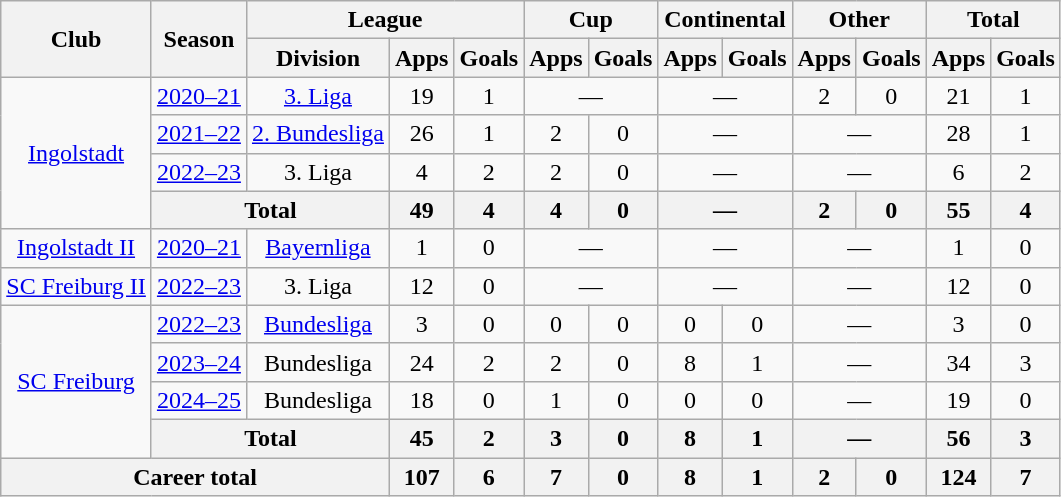<table class="wikitable" Style="text-align: center">
<tr>
<th rowspan="2">Club</th>
<th rowspan="2">Season</th>
<th colspan="3">League</th>
<th colspan="2">Cup</th>
<th colspan="2">Continental</th>
<th colspan="2">Other</th>
<th colspan="2">Total</th>
</tr>
<tr>
<th>Division</th>
<th>Apps</th>
<th>Goals</th>
<th>Apps</th>
<th>Goals</th>
<th>Apps</th>
<th>Goals</th>
<th>Apps</th>
<th>Goals</th>
<th>Apps</th>
<th>Goals</th>
</tr>
<tr>
<td rowspan="4"><a href='#'>Ingolstadt</a></td>
<td><a href='#'>2020–21</a></td>
<td><a href='#'>3. Liga</a></td>
<td>19</td>
<td>1</td>
<td colspan="2">—</td>
<td colspan="2">—</td>
<td>2</td>
<td>0</td>
<td>21</td>
<td>1</td>
</tr>
<tr>
<td><a href='#'>2021–22</a></td>
<td><a href='#'>2. Bundesliga</a></td>
<td>26</td>
<td>1</td>
<td>2</td>
<td>0</td>
<td colspan="2">—</td>
<td colspan="2">—</td>
<td>28</td>
<td>1</td>
</tr>
<tr>
<td><a href='#'>2022–23</a></td>
<td>3. Liga</td>
<td>4</td>
<td>2</td>
<td>2</td>
<td>0</td>
<td colspan="2">—</td>
<td colspan="2">—</td>
<td>6</td>
<td>2</td>
</tr>
<tr>
<th colspan="2">Total</th>
<th>49</th>
<th>4</th>
<th>4</th>
<th>0</th>
<th colspan="2">—</th>
<th>2</th>
<th>0</th>
<th>55</th>
<th>4</th>
</tr>
<tr>
<td><a href='#'>Ingolstadt II</a></td>
<td><a href='#'>2020–21</a></td>
<td><a href='#'>Bayernliga</a></td>
<td>1</td>
<td>0</td>
<td colspan="2">—</td>
<td colspan="2">—</td>
<td colspan="2">—</td>
<td>1</td>
<td>0</td>
</tr>
<tr>
<td><a href='#'>SC Freiburg II</a></td>
<td><a href='#'>2022–23</a></td>
<td>3. Liga</td>
<td>12</td>
<td>0</td>
<td colspan="2">—</td>
<td colspan="2">—</td>
<td colspan="2">—</td>
<td>12</td>
<td>0</td>
</tr>
<tr>
<td rowspan="4"><a href='#'>SC Freiburg</a></td>
<td><a href='#'>2022–23</a></td>
<td><a href='#'>Bundesliga</a></td>
<td>3</td>
<td>0</td>
<td>0</td>
<td>0</td>
<td>0</td>
<td>0</td>
<td colspan="2">—</td>
<td>3</td>
<td>0</td>
</tr>
<tr>
<td><a href='#'>2023–24</a></td>
<td>Bundesliga</td>
<td>24</td>
<td>2</td>
<td>2</td>
<td>0</td>
<td>8</td>
<td>1</td>
<td colspan="2">—</td>
<td>34</td>
<td>3</td>
</tr>
<tr>
<td><a href='#'>2024–25</a></td>
<td>Bundesliga</td>
<td>18</td>
<td>0</td>
<td>1</td>
<td>0</td>
<td>0</td>
<td>0</td>
<td colspan="2">—</td>
<td>19</td>
<td>0</td>
</tr>
<tr>
<th colspan="2">Total</th>
<th>45</th>
<th>2</th>
<th>3</th>
<th>0</th>
<th>8</th>
<th>1</th>
<th colspan="2">—</th>
<th>56</th>
<th>3</th>
</tr>
<tr>
<th colspan="3">Career total</th>
<th>107</th>
<th>6</th>
<th>7</th>
<th>0</th>
<th>8</th>
<th>1</th>
<th>2</th>
<th>0</th>
<th>124</th>
<th>7</th>
</tr>
</table>
